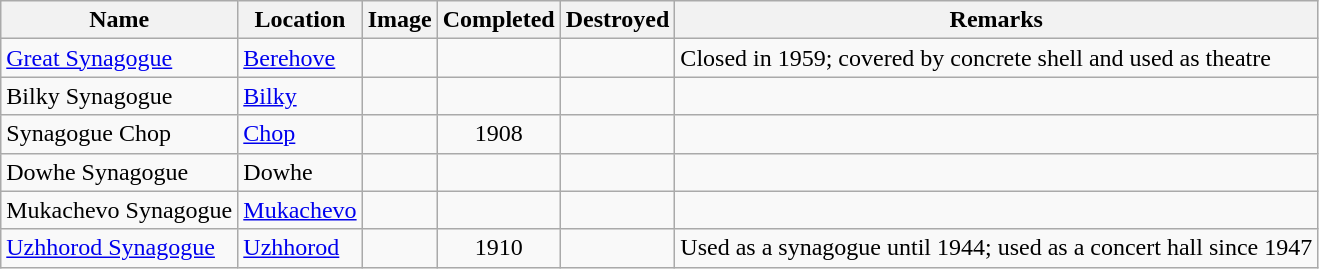<table class="wikitable sortable">
<tr>
<th>Name</th>
<th>Location</th>
<th class="unsortable">Image</th>
<th>Completed</th>
<th>Destroyed</th>
<th class="unsortable">Remarks</th>
</tr>
<tr>
<td><a href='#'>Great Synagogue</a></td>
<td><a href='#'>Berehove</a></td>
<td></td>
<td align=center></td>
<td align=center></td>
<td>Closed in 1959; covered by concrete shell and used as theatre</td>
</tr>
<tr>
<td>Bilky Synagogue</td>
<td><a href='#'>Bilky</a></td>
<td></td>
<td align=center></td>
<td align=center></td>
<td></td>
</tr>
<tr>
<td>Synagogue Chop</td>
<td><a href='#'>Chop</a></td>
<td></td>
<td align=center>1908</td>
<td align=center></td>
<td></td>
</tr>
<tr>
<td>Dowhe Synagogue</td>
<td>Dowhe</td>
<td></td>
<td align=center></td>
<td align=center></td>
<td></td>
</tr>
<tr>
<td>Mukachevo Synagogue</td>
<td><a href='#'>Mukachevo</a></td>
<td></td>
<td align=center></td>
<td align=center></td>
<td></td>
</tr>
<tr>
<td><a href='#'>Uzhhorod Synagogue</a><br></td>
<td><a href='#'>Uzhhorod</a></td>
<td></td>
<td align=center>1910</td>
<td align=center></td>
<td>Used as a synagogue until 1944; used as a concert hall since 1947</td>
</tr>
</table>
